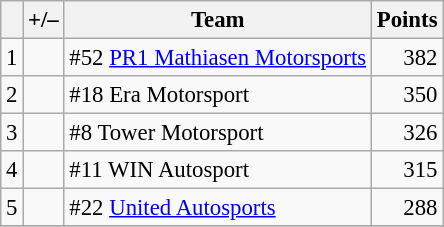<table class="wikitable" style="font-size: 95%;">
<tr>
<th scope="col"></th>
<th scope="col">+/–</th>
<th scope="col">Team</th>
<th scope="col">Points</th>
</tr>
<tr>
<td align=center>1</td>
<td align="left"></td>
<td> #52 <a href='#'>PR1 Mathiasen Motorsports</a></td>
<td align=right>382</td>
</tr>
<tr>
<td align=center>2</td>
<td align="left"></td>
<td> #18 Era Motorsport</td>
<td align=right>350</td>
</tr>
<tr>
<td align=center>3</td>
<td align="left"></td>
<td> #8 Tower Motorsport</td>
<td align=right>326</td>
</tr>
<tr>
<td align=center>4</td>
<td align="left"></td>
<td> #11 WIN Autosport</td>
<td align=right>315</td>
</tr>
<tr>
<td align=center>5</td>
<td align="left"></td>
<td> #22 <a href='#'>United Autosports</a></td>
<td align=right>288</td>
</tr>
<tr>
</tr>
</table>
